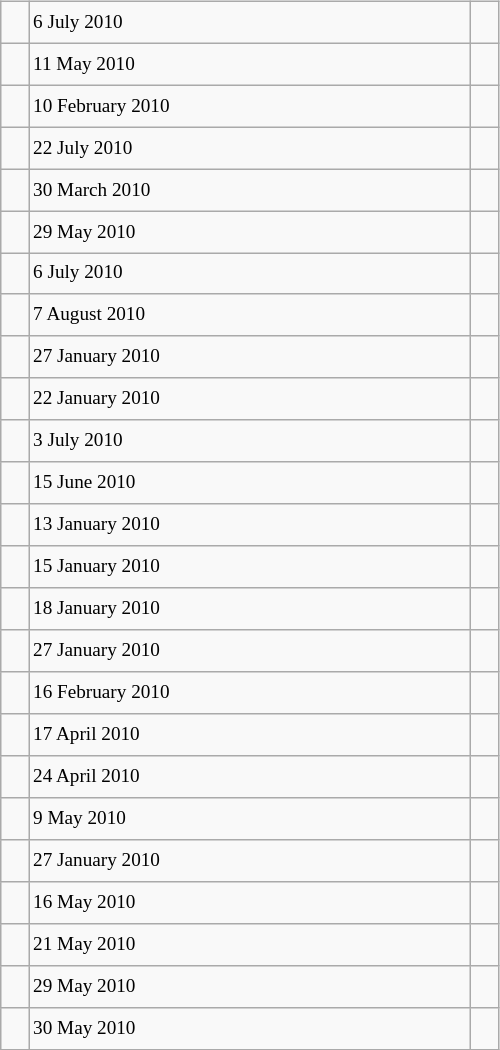<table class="wikitable" style="font-size: 80%; float: left; width: 26em; margin-right: 1em; height: 700px">
<tr>
<td></td>
<td>6 July 2010</td>
<td></td>
</tr>
<tr>
<td></td>
<td>11 May 2010</td>
<td></td>
</tr>
<tr>
<td></td>
<td>10 February 2010</td>
<td></td>
</tr>
<tr>
<td></td>
<td>22 July 2010</td>
<td></td>
</tr>
<tr>
<td></td>
<td>30 March 2010</td>
<td></td>
</tr>
<tr>
<td></td>
<td>29 May 2010</td>
<td></td>
</tr>
<tr>
<td></td>
<td>6 July 2010</td>
<td></td>
</tr>
<tr>
<td></td>
<td>7 August 2010</td>
<td></td>
</tr>
<tr>
<td></td>
<td>27 January 2010</td>
<td></td>
</tr>
<tr>
<td></td>
<td>22 January 2010</td>
<td></td>
</tr>
<tr>
<td></td>
<td>3 July 2010</td>
<td></td>
</tr>
<tr>
<td></td>
<td>15 June 2010</td>
<td></td>
</tr>
<tr>
<td></td>
<td>13 January 2010</td>
<td></td>
</tr>
<tr>
<td></td>
<td>15 January 2010</td>
<td></td>
</tr>
<tr>
<td></td>
<td>18 January 2010</td>
<td></td>
</tr>
<tr>
<td></td>
<td>27 January 2010</td>
<td></td>
</tr>
<tr>
<td></td>
<td>16 February 2010</td>
<td></td>
</tr>
<tr>
<td></td>
<td>17 April 2010</td>
<td></td>
</tr>
<tr>
<td></td>
<td>24 April 2010</td>
<td></td>
</tr>
<tr>
<td></td>
<td>9 May 2010</td>
<td></td>
</tr>
<tr>
<td></td>
<td>27 January 2010</td>
<td></td>
</tr>
<tr>
<td></td>
<td>16 May 2010</td>
<td></td>
</tr>
<tr>
<td></td>
<td>21 May 2010</td>
<td></td>
</tr>
<tr>
<td></td>
<td>29 May 2010</td>
<td></td>
</tr>
<tr>
<td></td>
<td>30 May 2010</td>
<td></td>
</tr>
</table>
